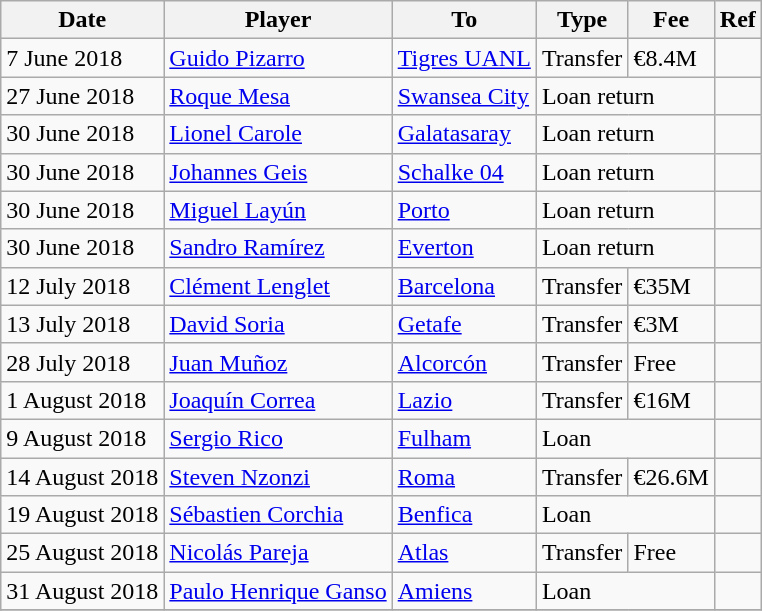<table class="wikitable">
<tr>
<th>Date</th>
<th>Player</th>
<th>To</th>
<th>Type</th>
<th>Fee</th>
<th>Ref</th>
</tr>
<tr>
<td>7 June 2018</td>
<td> <a href='#'>Guido Pizarro</a></td>
<td> <a href='#'>Tigres UANL</a></td>
<td>Transfer</td>
<td>€8.4M</td>
<td></td>
</tr>
<tr>
<td>27 June 2018</td>
<td> <a href='#'>Roque Mesa</a></td>
<td> <a href='#'>Swansea City</a></td>
<td colspan=2>Loan return</td>
<td></td>
</tr>
<tr>
<td>30 June 2018</td>
<td> <a href='#'>Lionel Carole</a></td>
<td> <a href='#'>Galatasaray</a></td>
<td colspan=2>Loan return</td>
<td></td>
</tr>
<tr>
<td>30 June 2018</td>
<td> <a href='#'>Johannes Geis</a></td>
<td> <a href='#'>Schalke 04</a></td>
<td colspan=2>Loan return</td>
<td></td>
</tr>
<tr>
<td>30 June 2018</td>
<td> <a href='#'>Miguel Layún</a></td>
<td> <a href='#'>Porto</a></td>
<td colspan=2>Loan return</td>
<td></td>
</tr>
<tr>
<td>30 June 2018</td>
<td> <a href='#'>Sandro Ramírez</a></td>
<td> <a href='#'>Everton</a></td>
<td colspan=2>Loan return</td>
<td></td>
</tr>
<tr>
<td>12 July 2018</td>
<td> <a href='#'>Clément Lenglet</a></td>
<td> <a href='#'>Barcelona</a></td>
<td>Transfer</td>
<td>€35M</td>
<td></td>
</tr>
<tr>
<td>13 July 2018</td>
<td> <a href='#'>David Soria</a></td>
<td> <a href='#'>Getafe</a></td>
<td>Transfer</td>
<td>€3M</td>
<td></td>
</tr>
<tr>
<td>28 July 2018</td>
<td> <a href='#'>Juan Muñoz</a></td>
<td> <a href='#'>Alcorcón</a></td>
<td>Transfer</td>
<td>Free</td>
<td></td>
</tr>
<tr>
<td>1 August 2018</td>
<td> <a href='#'>Joaquín Correa</a></td>
<td> <a href='#'>Lazio</a></td>
<td>Transfer</td>
<td>€16M</td>
<td></td>
</tr>
<tr>
<td>9 August 2018</td>
<td> <a href='#'>Sergio Rico</a></td>
<td> <a href='#'>Fulham</a></td>
<td colspan=2>Loan</td>
<td></td>
</tr>
<tr>
<td>14 August 2018</td>
<td> <a href='#'>Steven Nzonzi</a></td>
<td> <a href='#'>Roma</a></td>
<td>Transfer</td>
<td>€26.6M</td>
<td></td>
</tr>
<tr>
<td>19 August 2018</td>
<td> <a href='#'>Sébastien Corchia</a></td>
<td> <a href='#'>Benfica</a></td>
<td colspan=2>Loan</td>
<td></td>
</tr>
<tr>
<td>25 August 2018</td>
<td> <a href='#'>Nicolás Pareja</a></td>
<td> <a href='#'>Atlas</a></td>
<td>Transfer</td>
<td>Free</td>
<td></td>
</tr>
<tr>
<td>31 August 2018</td>
<td> <a href='#'>Paulo Henrique Ganso</a></td>
<td> <a href='#'>Amiens</a></td>
<td colspan=2>Loan</td>
<td></td>
</tr>
<tr>
</tr>
</table>
